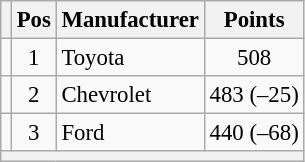<table class="wikitable" style="font-size: 95%;">
<tr>
<th></th>
<th>Pos</th>
<th>Manufacturer</th>
<th>Points</th>
</tr>
<tr>
<td align="left"></td>
<td style="text-align:center;">1</td>
<td>Toyota</td>
<td style="text-align:center;">508</td>
</tr>
<tr>
<td align="left"></td>
<td style="text-align:center;">2</td>
<td>Chevrolet</td>
<td style="text-align:center;">483 (–25)</td>
</tr>
<tr>
<td align="left"></td>
<td style="text-align:center;">3</td>
<td>Ford</td>
<td style="text-align:center;">440 (–68)</td>
</tr>
<tr>
<th colspan=8></th>
</tr>
</table>
